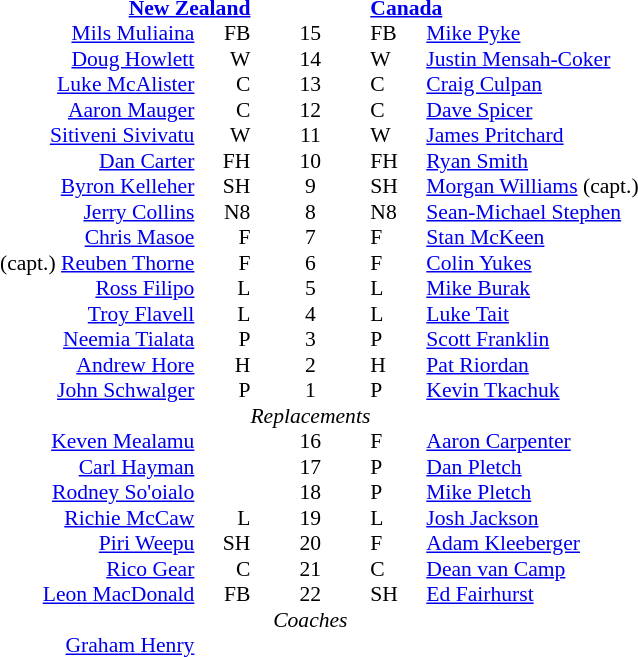<table width="100%" style="font-size: 90%; " cellspacing="0" cellpadding="0" align=center>
<tr>
<td width=41%; text-align=right></td>
<td width=3%; text-align:right></td>
<td width=4%; text-align:center></td>
<td width=3%; text-align:left></td>
<td width=49%; text-align:left></td>
</tr>
<tr>
<td colspan=2; align=right><strong><a href='#'>New Zealand</a></strong></td>
<td></td>
<td colspan=2;><strong><a href='#'>Canada</a></strong></td>
</tr>
<tr>
<td align=right><a href='#'>Mils Muliaina</a></td>
<td align=right>FB</td>
<td align=center>15</td>
<td>FB</td>
<td><a href='#'>Mike Pyke</a></td>
</tr>
<tr>
<td align=right><a href='#'>Doug Howlett</a></td>
<td align=right>W</td>
<td align=center>14</td>
<td>W</td>
<td><a href='#'>Justin Mensah-Coker</a></td>
</tr>
<tr>
<td align=right><a href='#'>Luke McAlister</a></td>
<td align=right>C</td>
<td align=center>13</td>
<td>C</td>
<td><a href='#'>Craig Culpan</a></td>
</tr>
<tr>
<td align=right><a href='#'>Aaron Mauger</a></td>
<td align=right>C</td>
<td align=center>12</td>
<td>C</td>
<td><a href='#'>Dave Spicer</a></td>
</tr>
<tr>
<td align=right><a href='#'>Sitiveni Sivivatu</a></td>
<td align=right>W</td>
<td align=center>11</td>
<td>W</td>
<td><a href='#'>James Pritchard</a></td>
</tr>
<tr>
<td align=right><a href='#'>Dan Carter</a></td>
<td align=right>FH</td>
<td align=center>10</td>
<td>FH</td>
<td><a href='#'>Ryan Smith</a></td>
</tr>
<tr>
<td align=right><a href='#'>Byron Kelleher</a></td>
<td align=right>SH</td>
<td align=center>9</td>
<td>SH</td>
<td><a href='#'>Morgan Williams</a> (capt.)</td>
</tr>
<tr>
<td align=right><a href='#'>Jerry Collins</a></td>
<td align=right>N8</td>
<td align=center>8</td>
<td>N8</td>
<td><a href='#'>Sean-Michael Stephen</a></td>
</tr>
<tr>
<td align=right><a href='#'>Chris Masoe</a></td>
<td align=right>F</td>
<td align=center>7</td>
<td>F</td>
<td><a href='#'>Stan McKeen</a></td>
</tr>
<tr>
<td align=right>(capt.) <a href='#'>Reuben Thorne</a></td>
<td align=right>F</td>
<td align=center>6</td>
<td>F</td>
<td><a href='#'>Colin Yukes</a></td>
</tr>
<tr>
<td align=right><a href='#'>Ross Filipo</a></td>
<td align=right>L</td>
<td align=center>5</td>
<td>L</td>
<td><a href='#'>Mike Burak</a></td>
</tr>
<tr>
<td align=right><a href='#'>Troy Flavell</a></td>
<td align=right>L</td>
<td align=center>4</td>
<td>L</td>
<td><a href='#'>Luke Tait</a></td>
</tr>
<tr>
<td align=right><a href='#'>Neemia Tialata</a></td>
<td align=right>P</td>
<td align=center>3</td>
<td>P</td>
<td><a href='#'>Scott Franklin</a></td>
</tr>
<tr>
<td align=right><a href='#'>Andrew Hore</a></td>
<td align=right>H</td>
<td align=center>2</td>
<td>H</td>
<td><a href='#'>Pat Riordan</a></td>
</tr>
<tr>
<td align=right><a href='#'>John Schwalger</a></td>
<td align=right>P</td>
<td align=center>1</td>
<td>P</td>
<td><a href='#'>Kevin Tkachuk</a></td>
</tr>
<tr>
<td></td>
<td></td>
<td align=center><em>Replacements</em></td>
<td></td>
<td></td>
</tr>
<tr>
<td align=right><a href='#'>Keven Mealamu</a></td>
<td align=right></td>
<td align=center>16</td>
<td>F</td>
<td><a href='#'>Aaron Carpenter</a> </td>
</tr>
<tr>
<td align=right><a href='#'>Carl Hayman</a></td>
<td align=right></td>
<td align=center>17</td>
<td>P</td>
<td><a href='#'>Dan Pletch</a> </td>
</tr>
<tr>
<td align=right><a href='#'>Rodney So'oialo</a></td>
<td align=right></td>
<td align=center>18</td>
<td>P</td>
<td><a href='#'>Mike Pletch</a> </td>
</tr>
<tr>
<td align=right> <a href='#'>Richie McCaw</a></td>
<td align=right>L</td>
<td align=center>19</td>
<td>L</td>
<td><a href='#'>Josh Jackson</a> </td>
</tr>
<tr>
<td align=right> <a href='#'>Piri Weepu</a></td>
<td align=right>SH</td>
<td align=center>20</td>
<td>F</td>
<td><a href='#'>Adam Kleeberger</a> </td>
</tr>
<tr>
<td align=right> <a href='#'>Rico Gear</a></td>
<td align=right>C</td>
<td align=center>21</td>
<td>C</td>
<td><a href='#'>Dean van Camp</a> </td>
</tr>
<tr>
<td align=right> <a href='#'>Leon MacDonald</a></td>
<td align=right>FB</td>
<td align=center>22</td>
<td>SH</td>
<td><a href='#'>Ed Fairhurst</a> </td>
</tr>
<tr>
<td></td>
<td></td>
<td align=center><em>Coaches</em></td>
<td></td>
<td></td>
</tr>
<tr>
<td align=right> <a href='#'>Graham Henry</a></td>
<td></td>
<td></td>
<td></td>
<td></td>
</tr>
</table>
